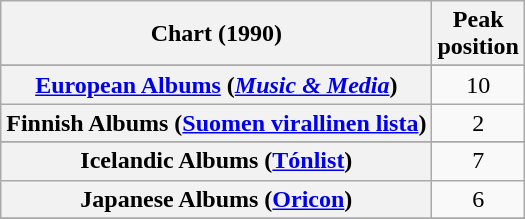<table class="wikitable sortable plainrowheaders" style="text-align:center">
<tr>
<th scope="col">Chart (1990)</th>
<th scope="col">Peak<br>position</th>
</tr>
<tr>
</tr>
<tr>
</tr>
<tr>
</tr>
<tr>
<th scope="row"><a href='#'>European Albums</a> (<em><a href='#'>Music & Media</a></em>)</th>
<td>10</td>
</tr>
<tr>
<th scope="row">Finnish Albums (<a href='#'>Suomen virallinen lista</a>)</th>
<td>2</td>
</tr>
<tr>
</tr>
<tr>
<th scope="row">Icelandic Albums (<a href='#'>Tónlist</a>)</th>
<td>7</td>
</tr>
<tr>
<th scope="row">Japanese Albums (<a href='#'>Oricon</a>)</th>
<td>6</td>
</tr>
<tr>
</tr>
<tr>
</tr>
<tr>
</tr>
<tr>
</tr>
<tr>
</tr>
<tr>
</tr>
</table>
